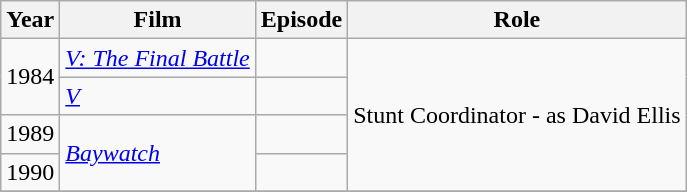<table class="wikitable sortable">
<tr>
<th>Year</th>
<th>Film</th>
<th>Episode</th>
<th>Role</th>
</tr>
<tr>
<td rowspan="2">1984</td>
<td><em><a href='#'>V: The Final Battle</a></em></td>
<td></td>
<td rowspan="4">Stunt Coordinator - as David Ellis</td>
</tr>
<tr>
<td><em><a href='#'>V</a></em></td>
<td></td>
</tr>
<tr>
<td>1989</td>
<td rowspan="2"><em><a href='#'>Baywatch</a></em></td>
<td></td>
</tr>
<tr>
<td>1990</td>
<td></td>
</tr>
<tr>
</tr>
</table>
